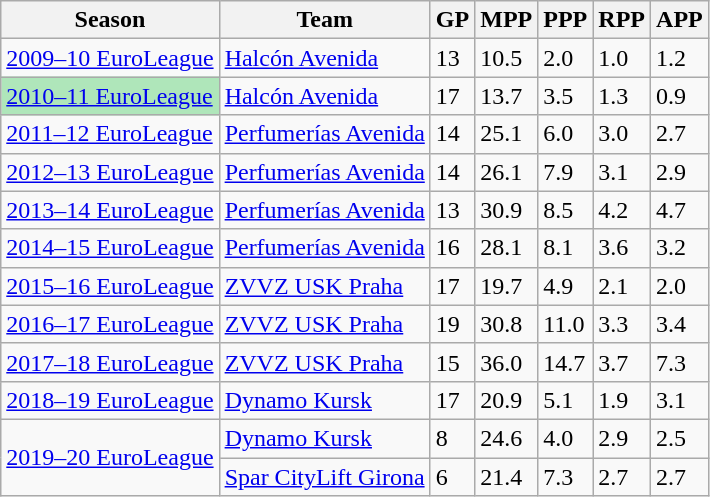<table class="wikitable">
<tr>
<th>Season</th>
<th>Team</th>
<th>GP</th>
<th>MPP</th>
<th>PPP</th>
<th>RPP</th>
<th>APP</th>
</tr>
<tr>
<td><a href='#'>2009–10 EuroLeague</a></td>
<td> <a href='#'>Halcón Avenida</a></td>
<td>13</td>
<td>10.5</td>
<td>2.0</td>
<td>1.0</td>
<td>1.2</td>
</tr>
<tr>
<td style="text-align:left;background:#afe6ba;"><a href='#'>2010–11 EuroLeague</a></td>
<td> <a href='#'>Halcón Avenida</a></td>
<td>17</td>
<td>13.7</td>
<td>3.5</td>
<td>1.3</td>
<td>0.9</td>
</tr>
<tr>
<td><a href='#'>2011–12 EuroLeague</a></td>
<td> <a href='#'>Perfumerías Avenida</a></td>
<td>14</td>
<td>25.1</td>
<td>6.0</td>
<td>3.0</td>
<td>2.7</td>
</tr>
<tr>
<td><a href='#'>2012–13 EuroLeague</a></td>
<td> <a href='#'>Perfumerías Avenida</a></td>
<td>14</td>
<td>26.1</td>
<td>7.9</td>
<td>3.1</td>
<td>2.9</td>
</tr>
<tr>
<td><a href='#'>2013–14 EuroLeague</a></td>
<td> <a href='#'>Perfumerías Avenida</a></td>
<td>13</td>
<td>30.9</td>
<td>8.5</td>
<td>4.2</td>
<td>4.7</td>
</tr>
<tr>
<td><a href='#'>2014–15 EuroLeague</a></td>
<td> <a href='#'>Perfumerías Avenida</a></td>
<td>16</td>
<td>28.1</td>
<td>8.1</td>
<td>3.6</td>
<td>3.2</td>
</tr>
<tr>
<td><a href='#'>2015–16 EuroLeague</a></td>
<td> <a href='#'>ZVVZ USK Praha</a></td>
<td>17</td>
<td>19.7</td>
<td>4.9</td>
<td>2.1</td>
<td>2.0</td>
</tr>
<tr>
<td><a href='#'>2016–17 EuroLeague</a></td>
<td> <a href='#'>ZVVZ USK Praha</a></td>
<td>19</td>
<td>30.8</td>
<td>11.0</td>
<td>3.3</td>
<td>3.4</td>
</tr>
<tr>
<td><a href='#'>2017–18 EuroLeague</a></td>
<td> <a href='#'>ZVVZ USK Praha</a></td>
<td>15</td>
<td>36.0</td>
<td>14.7</td>
<td>3.7</td>
<td>7.3</td>
</tr>
<tr>
<td><a href='#'>2018–19 EuroLeague</a></td>
<td> <a href='#'>Dynamo Kursk</a></td>
<td>17</td>
<td>20.9</td>
<td>5.1</td>
<td>1.9</td>
<td>3.1</td>
</tr>
<tr>
<td rowspan="2"><a href='#'>2019–20 EuroLeague</a></td>
<td> <a href='#'>Dynamo Kursk</a></td>
<td>8</td>
<td>24.6</td>
<td>4.0</td>
<td>2.9</td>
<td>2.5</td>
</tr>
<tr>
<td> <a href='#'>Spar CityLift Girona</a></td>
<td>6</td>
<td>21.4</td>
<td>7.3</td>
<td>2.7</td>
<td>2.7</td>
</tr>
</table>
